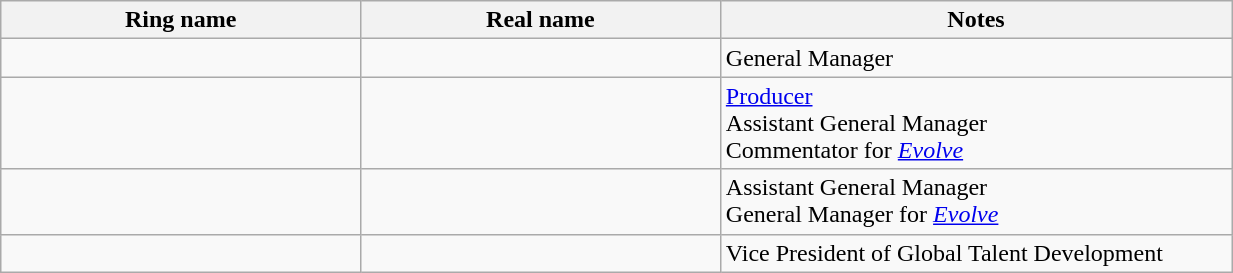<table class="wikitable sortable" style="width:65%;">
<tr>
<th width=19%>Ring name</th>
<th width=19%>Real name</th>
<th width=27%>Notes</th>
</tr>
<tr>
<td></td>
<td></td>
<td>General Manager</td>
</tr>
<tr>
<td></td>
<td></td>
<td><a href='#'>Producer</a><br>Assistant General Manager<br>Commentator for <em><a href='#'>Evolve</a></em></td>
</tr>
<tr>
<td></td>
<td></td>
<td>Assistant General Manager<br>General Manager for <em><a href='#'>Evolve</a></em></td>
</tr>
<tr>
<td></td>
<td></td>
<td>Vice President of Global Talent Development</td>
</tr>
</table>
